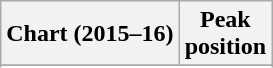<table class="wikitable sortable plainrowheaders" style="text-align:center;">
<tr>
<th>Chart (2015–16)</th>
<th>Peak <br> position</th>
</tr>
<tr>
</tr>
<tr>
</tr>
</table>
